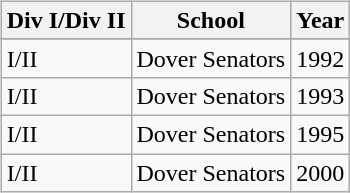<table>
<tr style="vertical-align:top;">
<td><br><table class="wikitable">
<tr>
<th>Div I/Div II</th>
<th>School</th>
<th>Year</th>
</tr>
<tr>
</tr>
<tr>
<td>I/II</td>
<td>Dover Senators</td>
<td>1992</td>
</tr>
<tr>
<td>I/II</td>
<td>Dover Senators</td>
<td>1993</td>
</tr>
<tr>
<td>I/II</td>
<td>Dover Senators</td>
<td>1995</td>
</tr>
<tr>
<td>I/II</td>
<td>Dover Senators</td>
<td>2000</td>
</tr>
</table>
</td>
</tr>
</table>
